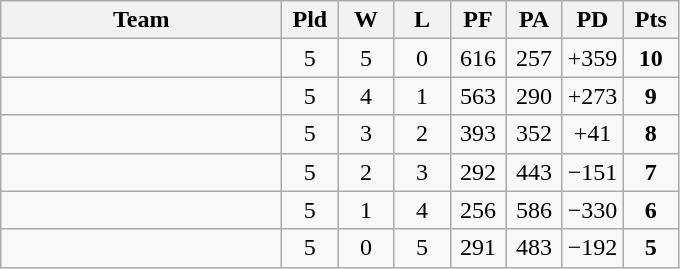<table class=wikitable style="text-align:center">
<tr>
<th width=180>Team</th>
<th width=30>Pld</th>
<th width=30>W</th>
<th width=30>L</th>
<th width=30>PF</th>
<th width=30>PA</th>
<th width=30>PD</th>
<th width=30>Pts</th>
</tr>
<tr>
<td align="left"></td>
<td>5</td>
<td>5</td>
<td>0</td>
<td>616</td>
<td>257</td>
<td>+359</td>
<td><strong>10</strong></td>
</tr>
<tr>
<td align="left"></td>
<td>5</td>
<td>4</td>
<td>1</td>
<td>563</td>
<td>290</td>
<td>+273</td>
<td><strong>9</strong></td>
</tr>
<tr>
<td align="left"></td>
<td>5</td>
<td>3</td>
<td>2</td>
<td>393</td>
<td>352</td>
<td>+41</td>
<td><strong>8</strong></td>
</tr>
<tr>
<td align="left"></td>
<td>5</td>
<td>2</td>
<td>3</td>
<td>292</td>
<td>443</td>
<td>−151</td>
<td><strong>7</strong></td>
</tr>
<tr>
<td align="left"></td>
<td>5</td>
<td>1</td>
<td>4</td>
<td>256</td>
<td>586</td>
<td>−330</td>
<td><strong>6</strong></td>
</tr>
<tr>
<td align="left"></td>
<td>5</td>
<td>0</td>
<td>5</td>
<td>291</td>
<td>483</td>
<td>−192</td>
<td><strong>5</strong></td>
</tr>
</table>
